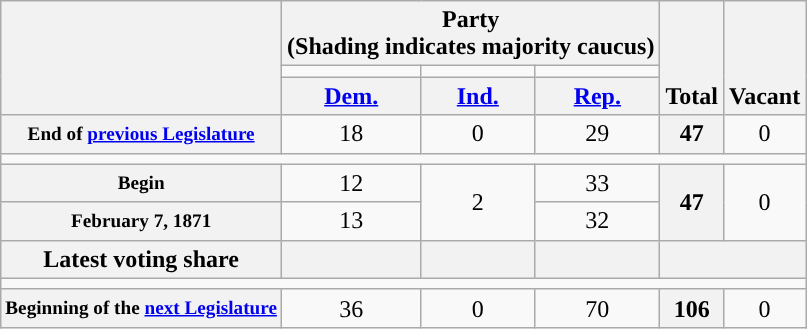<table class=wikitable style="text-align:center">
<tr style="vertical-align:bottom;">
<th rowspan=3></th>
<th colspan=3>Party <div>(Shading indicates majority caucus)</div></th>
<th rowspan=3>Total</th>
<th rowspan=3>Vacant</th>
</tr>
<tr style="height:5px">
<td style="background-color:"></td>
<td style="background-color:"></td>
<td style="background-color:"></td>
</tr>
<tr>
<th><a href='#'>Dem.</a></th>
<th><a href='#'>Ind.</a></th>
<th><a href='#'>Rep.</a></th>
</tr>
<tr>
<th style="white-space:nowrap; font-size:80%;">End of <a href='#'>previous Legislature</a></th>
<td>18</td>
<td>0</td>
<td>29</td>
<th>47</th>
<td>0</td>
</tr>
<tr>
<td colspan=6></td>
</tr>
<tr>
<th style="font-size:80%">Begin</th>
<td>12</td>
<td rowspan=2>2</td>
<td>33</td>
<th rowspan=2>47</th>
<td rowspan=2>0</td>
</tr>
<tr>
<th style="font-size:80%">February 7, 1871 </th>
<td>13</td>
<td>32</td>
</tr>
<tr>
<th>Latest voting share</th>
<th></th>
<th></th>
<th></th>
<th colspan=2></th>
</tr>
<tr>
<td colspan=6></td>
</tr>
<tr>
<th style="white-space:nowrap; font-size:80%;">Beginning of the <a href='#'>next Legislature</a></th>
<td>36</td>
<td>0</td>
<td>70</td>
<th>106</th>
<td>0</td>
</tr>
</table>
